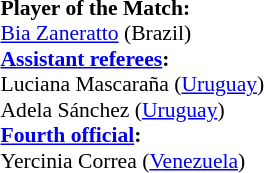<table width=100% style="font-size:90%">
<tr>
<td><br><strong>Player of the Match:</strong>
<br><a href='#'>Bia Zaneratto</a> (Brazil)<br><strong><a href='#'>Assistant referees</a>:</strong>
<br>Luciana Mascaraña (<a href='#'>Uruguay</a>)
<br>Adela Sánchez (<a href='#'>Uruguay</a>)
<br><strong><a href='#'>Fourth official</a>:</strong>
<br>Yercinia Correa (<a href='#'>Venezuela</a>)</td>
</tr>
</table>
